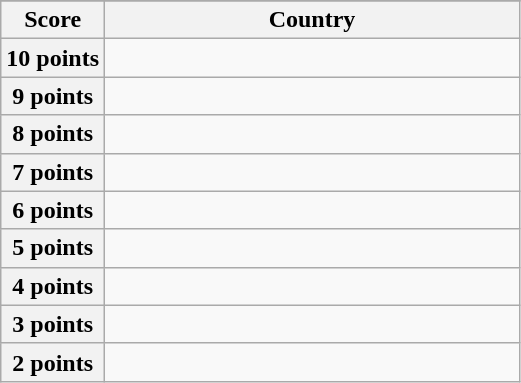<table class="wikitable">
<tr>
</tr>
<tr>
<th scope="col" width="20%">Score</th>
<th scope="col">Country</th>
</tr>
<tr>
<th scope="row">10 points</th>
<td></td>
</tr>
<tr>
<th scope="row">9 points</th>
<td></td>
</tr>
<tr>
<th scope="row">8 points</th>
<td></td>
</tr>
<tr>
<th scope="row">7 points</th>
<td></td>
</tr>
<tr>
<th scope="row">6 points</th>
<td></td>
</tr>
<tr>
<th scope="row">5 points</th>
<td></td>
</tr>
<tr>
<th scope="row">4 points</th>
<td></td>
</tr>
<tr>
<th scope="row">3 points</th>
<td></td>
</tr>
<tr>
<th scope="row">2 points</th>
<td></td>
</tr>
</table>
